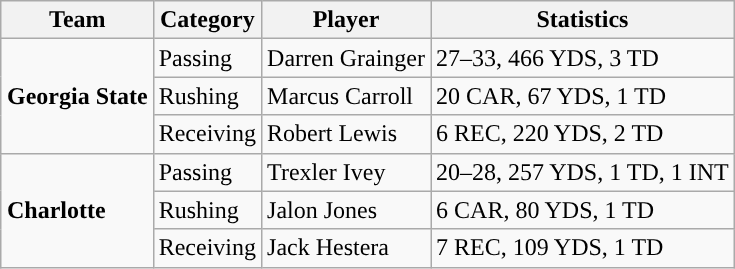<table class="wikitable" style="float: right;">
<tr>
<th>Team</th>
<th>Category</th>
<th>Player</th>
<th>Statistics</th>
</tr>
<tr>
<td rowspan=3><strong>Georgia State</strong></td>
<td>Passing</td>
<td>Darren Grainger</td>
<td>27–33, 466 YDS, 3 TD</td>
</tr>
<tr>
<td>Rushing</td>
<td>Marcus Carroll</td>
<td>20 CAR, 67 YDS, 1 TD</td>
</tr>
<tr>
<td>Receiving</td>
<td>Robert Lewis</td>
<td>6 REC, 220 YDS, 2 TD</td>
</tr>
<tr>
<td rowspan=3><strong>Charlotte</strong></td>
<td>Passing</td>
<td>Trexler Ivey</td>
<td>20–28, 257 YDS, 1 TD, 1 INT</td>
</tr>
<tr>
<td>Rushing</td>
<td>Jalon Jones</td>
<td>6 CAR, 80 YDS, 1 TD</td>
</tr>
<tr>
<td>Receiving</td>
<td>Jack Hestera</td>
<td>7 REC, 109 YDS, 1 TD</td>
</tr>
</table>
